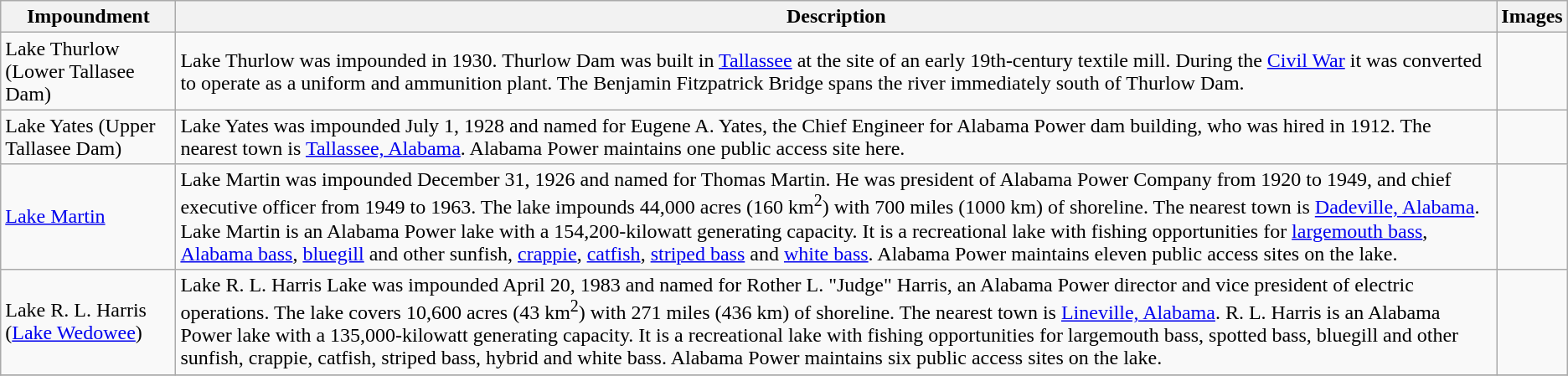<table class="wikitable">
<tr>
<th>Impoundment</th>
<th>Description</th>
<th>Images</th>
</tr>
<tr>
<td>Lake Thurlow (Lower Tallasee Dam)</td>
<td>Lake Thurlow was impounded in 1930. Thurlow Dam was built in <a href='#'>Tallassee</a> at the site of an early 19th-century textile mill. During the <a href='#'>Civil War</a> it was converted to operate as a uniform and ammunition plant. The Benjamin Fitzpatrick Bridge spans the river immediately south of Thurlow Dam.</td>
<td></td>
</tr>
<tr>
<td>Lake Yates (Upper Tallasee Dam)</td>
<td>Lake Yates was impounded July 1, 1928 and named for Eugene A. Yates, the Chief Engineer for Alabama Power dam building, who was hired in 1912. The nearest town is <a href='#'>Tallassee, Alabama</a>. Alabama Power maintains one public access site here.</td>
<td></td>
</tr>
<tr>
<td><a href='#'>Lake Martin</a></td>
<td>Lake Martin was impounded December 31, 1926 and named for Thomas Martin. He was president of Alabama Power Company from 1920 to 1949, and chief executive officer from 1949 to 1963.  The lake impounds 44,000 acres (160 km<sup>2</sup>) with 700 miles (1000 km) of shoreline. The nearest town is <a href='#'>Dadeville, Alabama</a>. Lake Martin is an Alabama Power lake with a 154,200-kilowatt generating capacity.  It is a recreational lake with fishing opportunities for <a href='#'>largemouth bass</a>, <a href='#'>Alabama bass</a>, <a href='#'>bluegill</a> and other sunfish, <a href='#'>crappie</a>, <a href='#'>catfish</a>, <a href='#'>striped bass</a> and <a href='#'>white bass</a>. Alabama Power maintains eleven public access sites on the lake.</td>
<td></td>
</tr>
<tr>
<td>Lake R. L. Harris (<a href='#'>Lake Wedowee</a>)</td>
<td>Lake R. L. Harris Lake was impounded April 20, 1983 and named for Rother L. "Judge" Harris, an Alabama Power director and vice president of electric operations. The lake covers 10,600 acres (43 km<sup>2</sup>) with 271 miles (436 km) of shoreline.  The nearest town is <a href='#'>Lineville, Alabama</a>. R. L. Harris is an Alabama Power lake with a 135,000-kilowatt generating capacity.  It is a recreational lake with fishing opportunities for largemouth bass, spotted bass, bluegill and other sunfish, crappie, catfish, striped bass, hybrid and white bass. Alabama Power maintains six public access sites on the lake.</td>
<td></td>
</tr>
<tr>
</tr>
</table>
